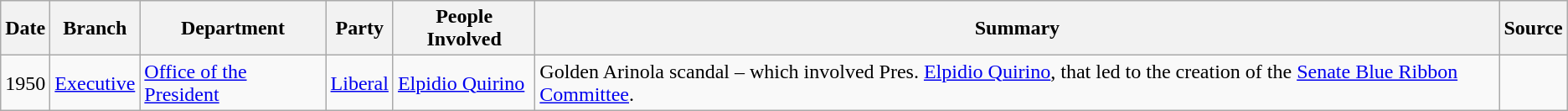<table class="wikitable sortable">
<tr>
<th scope="col">Date</th>
<th scope="col">Branch</th>
<th scope="col">Department</th>
<th scope="col">Party</th>
<th scope="col">People Involved</th>
<th scope="col" class="unsortable">Summary</th>
<th scope="col" class="unsortable">Source</th>
</tr>
<tr>
<td>1950</td>
<td><a href='#'>Executive</a></td>
<td><a href='#'>Office of the President</a></td>
<td><a href='#'>Liberal</a></td>
<td><a href='#'>Elpidio Quirino</a></td>
<td>Golden Arinola scandal – which involved Pres. <a href='#'>Elpidio Quirino</a>, that led to the creation of the <a href='#'>Senate Blue Ribbon Committee</a>.</td>
<td></td>
</tr>
</table>
